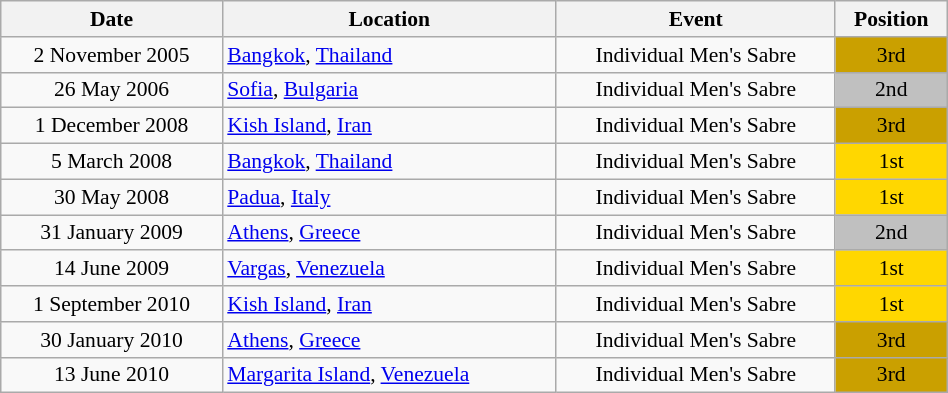<table class="wikitable" width="50%" style="font-size:90%; text-align:center;">
<tr>
<th>Date</th>
<th>Location</th>
<th>Event</th>
<th>Position</th>
</tr>
<tr>
<td>2 November 2005</td>
<td rowspan="1" align="left"> <a href='#'>Bangkok</a>, <a href='#'>Thailand</a></td>
<td>Individual Men's Sabre</td>
<td bgcolor="caramel">3rd</td>
</tr>
<tr>
<td>26 May 2006</td>
<td rowspan="1" align="left"> <a href='#'>Sofia</a>, <a href='#'>Bulgaria</a></td>
<td>Individual Men's Sabre</td>
<td bgcolor="silver">2nd</td>
</tr>
<tr>
<td rowspan="1">1 December 2008</td>
<td rowspan="1" align="left"> <a href='#'>Kish Island</a>, <a href='#'>Iran</a></td>
<td>Individual Men's Sabre</td>
<td bgcolor="caramel">3rd</td>
</tr>
<tr>
<td>5 March 2008</td>
<td rowspan="1" align="left"> <a href='#'>Bangkok</a>, <a href='#'>Thailand</a></td>
<td>Individual Men's Sabre</td>
<td bgcolor="gold">1st</td>
</tr>
<tr>
<td>30 May 2008</td>
<td rowspan="1" align="left"> <a href='#'>Padua</a>, <a href='#'>Italy</a></td>
<td>Individual Men's Sabre</td>
<td bgcolor="gold">1st</td>
</tr>
<tr>
<td>31 January 2009</td>
<td rowspan="1" align="left"> <a href='#'>Athens</a>, <a href='#'>Greece</a></td>
<td>Individual Men's Sabre</td>
<td bgcolor="silver">2nd</td>
</tr>
<tr>
<td>14 June 2009</td>
<td rowspan="1" align="left"> <a href='#'>Vargas</a>, <a href='#'>Venezuela</a></td>
<td>Individual Men's Sabre</td>
<td bgcolor="gold">1st</td>
</tr>
<tr>
<td>1 September 2010</td>
<td rowspan="1" align="left"> <a href='#'>Kish Island</a>, <a href='#'>Iran</a></td>
<td>Individual Men's Sabre</td>
<td bgcolor="gold">1st</td>
</tr>
<tr>
<td>30 January 2010</td>
<td rowspan="1" align="left"> <a href='#'>Athens</a>, <a href='#'>Greece</a></td>
<td>Individual Men's Sabre</td>
<td bgcolor="caramel">3rd</td>
</tr>
<tr>
<td>13 June 2010</td>
<td rowspan="1" align="left"> <a href='#'>Margarita Island</a>, <a href='#'>Venezuela</a></td>
<td>Individual Men's Sabre</td>
<td bgcolor="caramel">3rd</td>
</tr>
</table>
